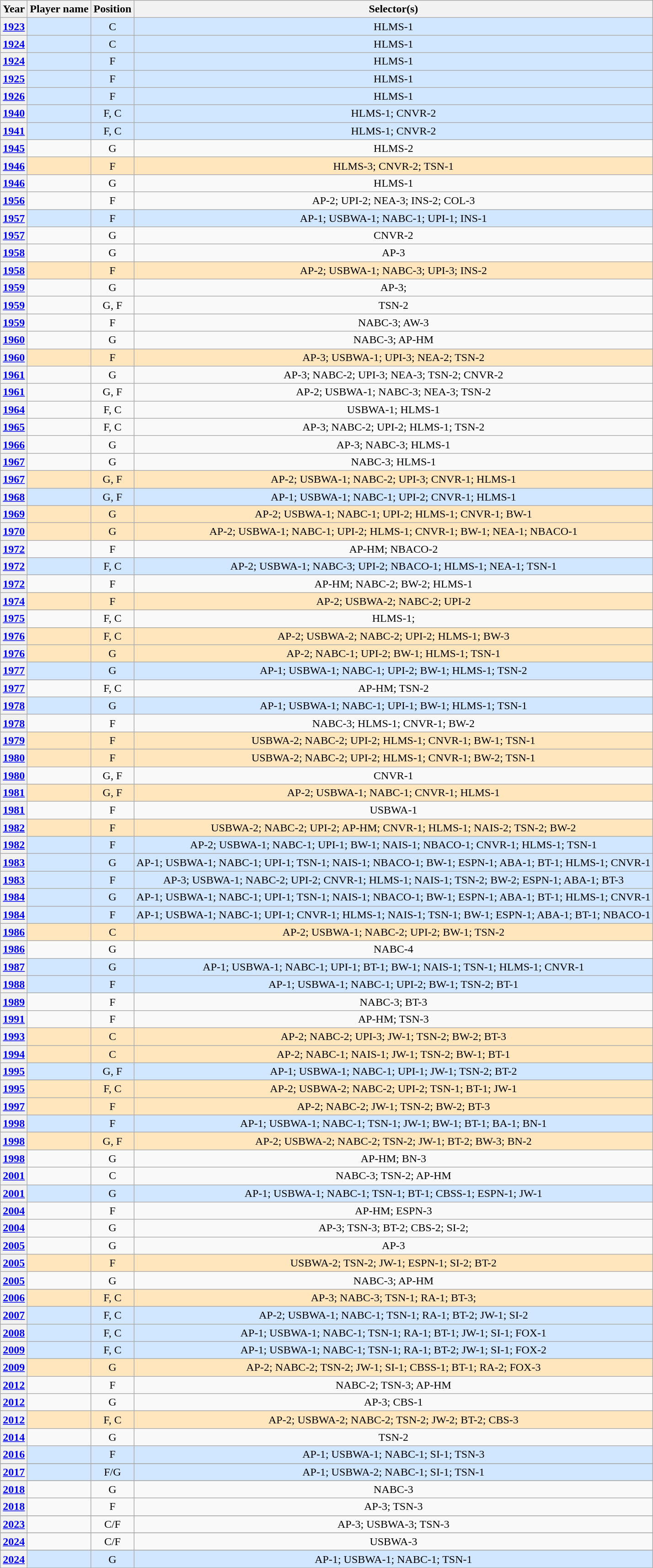<table class="wikitable sortable plainrowheaders">
<tr>
<th scope="col">Year</th>
<th scope="col">Player name</th>
<th scope="col">Position</th>
<th scope="col">Selector(s)</th>
</tr>
<tr style="Background:#d0e7ff;">
<th scope="row" style="text-align:center;"><a href='#'>1923</a></th>
<td style="text-align:center;"></td>
<td style="text-align:center;">C</td>
<td style="text-align:center;">HLMS-1</td>
</tr>
<tr style="Background:#d0e7ff;">
<th scope="row" style="text-align:center;"><a href='#'>1924</a></th>
<td style="text-align:center;"></td>
<td style="text-align:center;">C</td>
<td style="text-align:center;">HLMS-1</td>
</tr>
<tr style="Background:#d0e7ff;">
<th scope="row" style="text-align:center;"><a href='#'>1924</a></th>
<td style="text-align:center;"></td>
<td style="text-align:center;">F</td>
<td style="text-align:center;">HLMS-1</td>
</tr>
<tr style="Background:#d0e7ff;">
<th scope="row" style="text-align:center;"><a href='#'>1925</a></th>
<td style="text-align:center;"></td>
<td style="text-align:center;">F</td>
<td style="text-align:center;">HLMS-1</td>
</tr>
<tr style="Background:#d0e7ff;">
<th scope="row" style="text-align:center;"><a href='#'>1926</a></th>
<td style="text-align:center;"></td>
<td style="text-align:center;">F</td>
<td style="text-align:center;">HLMS-1</td>
</tr>
<tr style="Background:#d0e7ff;">
<th scope="row" style="text-align:center;"><a href='#'>1940</a></th>
<td style="text-align:center;"></td>
<td style="text-align:center;">F, C</td>
<td style="text-align:center;">HLMS-1; CNVR-2</td>
</tr>
<tr style="Background:#d0e7ff;">
<th scope="row" style="text-align:center;"><a href='#'>1941</a></th>
<td style="text-align:center;"></td>
<td style="text-align:center;">F, C</td>
<td style="text-align:center;">HLMS-1; CNVR-2</td>
</tr>
<tr>
<th scope="row" style="text-align:center;"><a href='#'>1945</a></th>
<td style="text-align:center;"></td>
<td style="text-align:center;">G</td>
<td style="text-align:center;">HLMS-2</td>
</tr>
<tr style="Background:#FFE6BD;">
<th scope="row" style="text-align:center;"><a href='#'>1946</a></th>
<td style="text-align:center;"></td>
<td style="text-align:center;">F</td>
<td style="text-align:center;">HLMS-3; CNVR-2; TSN-1</td>
</tr>
<tr>
<th scope="row" style="text-align:center;"><a href='#'>1946</a></th>
<td style="text-align:center;"></td>
<td style="text-align:center;">G</td>
<td style="text-align:center;">HLMS-1</td>
</tr>
<tr>
<th scope="row" style="text-align:center;"><a href='#'>1956</a></th>
<td style="text-align:center;"></td>
<td style="text-align:center;">F</td>
<td style="text-align:center;">AP-2; UPI-2; NEA-3; INS-2; COL-3</td>
</tr>
<tr style="Background:#d0e7ff;">
<th scope="row" style="text-align:center;"><a href='#'>1957</a></th>
<td style="text-align:center;"></td>
<td style="text-align:center;">F</td>
<td style="text-align:center;">AP-1; USBWA-1; NABC-1; UPI-1; INS-1</td>
</tr>
<tr>
<th scope="row" style="text-align:center;"><a href='#'>1957</a></th>
<td style="text-align:center;"></td>
<td style="text-align:center;">G</td>
<td style="text-align:center;">CNVR-2</td>
</tr>
<tr>
<th scope="row" style="text-align:center;"><a href='#'>1958</a></th>
<td style="text-align:center;"></td>
<td style="text-align:center;">G</td>
<td style="text-align:center;">AP-3</td>
</tr>
<tr style="Background:#FFE6BD;">
<th scope="row" style="text-align:center;"><a href='#'>1958</a></th>
<td style="text-align:center;"></td>
<td style="text-align:center;">F</td>
<td style="text-align:center;">AP-2; USBWA-1; NABC-3; UPI-3; INS-2</td>
</tr>
<tr>
<th scope="row" style="text-align:center;"><a href='#'>1959</a></th>
<td style="text-align:center;"></td>
<td style="text-align:center;">G</td>
<td style="text-align:center;">AP-3;</td>
</tr>
<tr>
<th scope="row" style="text-align:center;"><a href='#'>1959</a></th>
<td style="text-align:center;"></td>
<td style="text-align:center;">G, F</td>
<td style="text-align:center;">TSN-2</td>
</tr>
<tr>
<th scope="row" style="text-align:center;"><a href='#'>1959</a></th>
<td style="text-align:center;"></td>
<td style="text-align:center;">F</td>
<td style="text-align:center;">NABC-3; AW-3</td>
</tr>
<tr>
<th scope="row" style="text-align:center;"><a href='#'>1960</a></th>
<td style="text-align:center;"></td>
<td style="text-align:center;">G</td>
<td style="text-align:center;">NABC-3; AP-HM</td>
</tr>
<tr style="Background:#FFE6BD;">
<th scope="row" style="text-align:center;"><a href='#'>1960</a></th>
<td style="text-align:center;"></td>
<td style="text-align:center;">F</td>
<td style="text-align:center;">AP-3; USBWA-1; UPI-3; NEA-2; TSN-2</td>
</tr>
<tr>
<th scope="row" style="text-align:center;"><a href='#'>1961</a></th>
<td style="text-align:center;"></td>
<td style="text-align:center;">G</td>
<td style="text-align:center;">AP-3; NABC-2; UPI-3; NEA-3; TSN-2; CNVR-2</td>
</tr>
<tr>
<th scope="row" style="text-align:center;"><a href='#'>1961</a></th>
<td style="text-align:center;"></td>
<td style="text-align:center;">G, F</td>
<td style="text-align:center;">AP-2; USBWA-1; NABC-3; NEA-3; TSN-2</td>
</tr>
<tr>
<th scope="row" style="text-align:center;"><a href='#'>1964</a></th>
<td style="text-align:center;"></td>
<td style="text-align:center;">F, C</td>
<td style="text-align:center;">USBWA-1; HLMS-1</td>
</tr>
<tr>
<th scope="row" style="text-align:center;"><a href='#'>1965</a></th>
<td style="text-align:center;"></td>
<td style="text-align:center;">F, C</td>
<td style="text-align:center;">AP-3; NABC-2; UPI-2; HLMS-1; TSN-2</td>
</tr>
<tr>
<th scope="row" style="text-align:center;"><a href='#'>1966</a></th>
<td style="text-align:center;"></td>
<td style="text-align:center;">G</td>
<td style="text-align:center;">AP-3; NABC-3; HLMS-1</td>
</tr>
<tr>
<th scope="row" style="text-align:center;"><a href='#'>1967</a></th>
<td style="text-align:center;"></td>
<td style="text-align:center;">G</td>
<td style="text-align:center;">NABC-3; HLMS-1</td>
</tr>
<tr style="Background:#FFE6BD;">
<th scope="row" style="text-align:center;"><a href='#'>1967</a></th>
<td style="text-align:center;"></td>
<td style="text-align:center;">G, F</td>
<td style="text-align:center;">AP-2; USBWA-1; NABC-2; UPI-3; CNVR-1; HLMS-1</td>
</tr>
<tr style="Background:#d0e7ff;">
<th scope="row" style="text-align:center;"><a href='#'>1968</a></th>
<td style="text-align:center;"></td>
<td style="text-align:center;">G, F</td>
<td style="text-align:center;">AP-1; USBWA-1; NABC-1; UPI-2; CNVR-1; HLMS-1</td>
</tr>
<tr style="Background:#FFE6BD;">
<th scope="row" style="text-align:center;"><a href='#'>1969</a></th>
<td style="text-align:center;"></td>
<td style="text-align:center;">G</td>
<td style="text-align:center;">AP-2; USBWA-1; NABC-1; UPI-2; HLMS-1; CNVR-1; BW-1</td>
</tr>
<tr style="Background:#FFE6BD;">
<th scope="row" style="text-align:center;"><a href='#'>1970</a></th>
<td style="text-align:center;"></td>
<td style="text-align:center;">G</td>
<td style="text-align:center;">AP-2; USBWA-1; NABC-1; UPI-2; HLMS-1; CNVR-1; BW-1; NEA-1; NBACO-1</td>
</tr>
<tr>
<th scope="row" style="text-align:center;"><a href='#'>1972</a></th>
<td style="text-align:center;"></td>
<td style="text-align:center;">F</td>
<td style="text-align:center;">AP-HM; NBACO-2</td>
</tr>
<tr style="Background:#d0e7ff;">
<th scope="row" style="text-align:center;"><a href='#'>1972</a></th>
<td style="text-align:center;"></td>
<td style="text-align:center;">F, C</td>
<td style="text-align:center;">AP-2; USBWA-1; NABC-3; UPI-2; NBACO-1; HLMS-1; NEA-1; TSN-1</td>
</tr>
<tr>
<th scope="row" style="text-align:center;"><a href='#'>1972</a></th>
<td style="text-align:center;"></td>
<td style="text-align:center;">F</td>
<td style="text-align:center;">AP-HM; NABC-2; BW-2; HLMS-1</td>
</tr>
<tr style="Background:#FFE6BD;">
<th scope="row" style="text-align:center;"><a href='#'>1974</a></th>
<td style="text-align:center;"></td>
<td style="text-align:center;">F</td>
<td style="text-align:center;">AP-2; USBWA-2; NABC-2; UPI-2</td>
</tr>
<tr>
<th scope="row" style="text-align:center;"><a href='#'>1975</a></th>
<td style="text-align:center;"></td>
<td style="text-align:center;">F, C</td>
<td style="text-align:center;">HLMS-1;</td>
</tr>
<tr style="Background:#FFE6BD;">
<th scope="row" style="text-align:center;"><a href='#'>1976</a></th>
<td style="text-align:center;"></td>
<td style="text-align:center;">F, C</td>
<td style="text-align:center;">AP-2; USBWA-2; NABC-2; UPI-2; HLMS-1; BW-3</td>
</tr>
<tr style="Background:#FFE6BD;">
<th scope="row" style="text-align:center;"><a href='#'>1976</a></th>
<td style="text-align:center;"></td>
<td style="text-align:center;">G</td>
<td style="text-align:center;">AP-2; NABC-1; UPI-2; BW-1; HLMS-1; TSN-1</td>
</tr>
<tr style="Background:#d0e7ff;">
<th scope="row" style="text-align:center;"><a href='#'>1977</a></th>
<td style="text-align:center;"></td>
<td style="text-align:center;">G</td>
<td style="text-align:center;">AP-1; USBWA-1; NABC-1; UPI-2; BW-1; HLMS-1; TSN-2</td>
</tr>
<tr>
<th scope="row" style="text-align:center;"><a href='#'>1977</a></th>
<td style="text-align:center;"></td>
<td style="text-align:center;">F, C</td>
<td style="text-align:center;">AP-HM; TSN-2</td>
</tr>
<tr style="Background:#d0e7ff;">
<th scope="row" style="text-align:center;"><a href='#'>1978</a></th>
<td style="text-align:center;"></td>
<td style="text-align:center;">G</td>
<td style="text-align:center;">AP-1; USBWA-1; NABC-1; UPI-1; BW-1; HLMS-1; TSN-1</td>
</tr>
<tr>
<th scope="row" style="text-align:center;"><a href='#'>1978</a></th>
<td style="text-align:center;"></td>
<td style="text-align:center;">F</td>
<td style="text-align:center;">NABC-3; HLMS-1; CNVR-1; BW-2</td>
</tr>
<tr style="Background:#FFE6BD;">
<th scope="row" style="text-align:center;"><a href='#'>1979</a></th>
<td style="text-align:center;"></td>
<td style="text-align:center;">F</td>
<td style="text-align:center;">USBWA-2; NABC-2; UPI-2; HLMS-1; CNVR-1; BW-1; TSN-1</td>
</tr>
<tr style="Background:#FFE6BD;">
<th scope="row" style="text-align:center;"><a href='#'>1980</a></th>
<td style="text-align:center;"></td>
<td style="text-align:center;">F</td>
<td style="text-align:center;">USBWA-2; NABC-2; UPI-2; HLMS-1; CNVR-1; BW-2; TSN-1</td>
</tr>
<tr>
<th scope="row" style="text-align:center;"><a href='#'>1980</a></th>
<td style="text-align:center;"></td>
<td style="text-align:center;">G, F</td>
<td style="text-align:center;">CNVR-1</td>
</tr>
<tr style="Background:#FFE6BD;">
<th scope="row" style="text-align:center;"><a href='#'>1981</a></th>
<td style="text-align:center;"></td>
<td style="text-align:center;">G, F</td>
<td style="text-align:center;">AP-2; USBWA-1; NABC-1; CNVR-1; HLMS-1</td>
</tr>
<tr>
<th scope="row" style="text-align:center;"><a href='#'>1981</a></th>
<td style="text-align:center;"></td>
<td style="text-align:center;">F</td>
<td style="text-align:center;">USBWA-1</td>
</tr>
<tr style="Background:#FFE6BD;">
<th scope="row" style="text-align:center;"><a href='#'>1982</a></th>
<td style="text-align:center;"></td>
<td style="text-align:center;">F</td>
<td style="text-align:center;">USBWA-2; NABC-2; UPI-2; AP-HM; CNVR-1; HLMS-1; NAIS-2; TSN-2; BW-2</td>
</tr>
<tr style="Background:#d0e7ff;">
<th scope="row" style="text-align:center;"><a href='#'>1982</a></th>
<td style="text-align:center;"></td>
<td style="text-align:center;">F</td>
<td style="text-align:center;">AP-2; USBWA-1; NABC-1; UPI-1; BW-1; NAIS-1; NBACO-1; CNVR-1; HLMS-1; TSN-1</td>
</tr>
<tr style="Background:#d0e7ff;">
<th scope="row" style="text-align:center;"><a href='#'>1983</a></th>
<td style="text-align:center;"></td>
<td style="text-align:center;">G</td>
<td style="text-align:center;">AP-1; USBWA-1; NABC-1; UPI-1; TSN-1; NAIS-1; NBACO-1; BW-1; ESPN-1; ABA-1; BT-1; HLMS-1; CNVR-1</td>
</tr>
<tr style="Background:#d0e7ff;">
<th scope="row" style="text-align:center;"><a href='#'>1983</a></th>
<td style="text-align:center;"></td>
<td style="text-align:center;">F</td>
<td style="text-align:center;">AP-3; USBWA-1; NABC-2; UPI-2; CNVR-1; HLMS-1; NAIS-1; TSN-2; BW-2; ESPN-1; ABA-1; BT-3</td>
</tr>
<tr style="Background:#d0e7ff;">
<th scope="row" style="text-align:center;"><a href='#'>1984</a></th>
<td style="text-align:center;"></td>
<td style="text-align:center;">G</td>
<td style="text-align:center;">AP-1; USBWA-1; NABC-1; UPI-1; TSN-1; NAIS-1; NBACO-1; BW-1; ESPN-1; ABA-1; BT-1; HLMS-1; CNVR-1</td>
</tr>
<tr style="Background:#d0e7ff;">
<th scope="row" style="text-align:center;"><a href='#'>1984</a></th>
<td style="text-align:center;"></td>
<td style="text-align:center;">F</td>
<td style="text-align:center;">AP-1; USBWA-1; NABC-1; UPI-1; CNVR-1; HLMS-1; NAIS-1; TSN-1; BW-1; ESPN-1; ABA-1; BT-1; NBACO-1</td>
</tr>
<tr style="Background:#FFE6BD;">
<th scope="row" style="text-align:center;"><a href='#'>1986</a></th>
<td style="text-align:center;"></td>
<td style="text-align:center;">C</td>
<td style="text-align:center;">AP-2; USBWA-1; NABC-2; UPI-2; BW-1; TSN-2</td>
</tr>
<tr>
<th scope="row" style="text-align:center;"><a href='#'>1986</a></th>
<td style="text-align:center;"></td>
<td style="text-align:center;">G</td>
<td style="text-align:center;">NABC-4</td>
</tr>
<tr style="Background:#d0e7ff;">
<th scope="row" style="text-align:center;"><a href='#'>1987</a></th>
<td style="text-align:center;"></td>
<td style="text-align:center;">G</td>
<td style="text-align:center;">AP-1; USBWA-1; NABC-1; UPI-1; BT-1; BW-1; NAIS-1; TSN-1; HLMS-1; CNVR-1</td>
</tr>
<tr style="Background:#d0e7ff;">
<th scope="row" style="text-align:center;"><a href='#'>1988</a></th>
<td style="text-align:center;"></td>
<td style="text-align:center;">F</td>
<td style="text-align:center;">AP-1; USBWA-1; NABC-1; UPI-2; BW-1; TSN-2; BT-1</td>
</tr>
<tr>
<th scope="row" style="text-align:center;"><a href='#'>1989</a></th>
<td style="text-align:center;"></td>
<td style="text-align:center;">F</td>
<td style="text-align:center;">NABC-3; BT-3</td>
</tr>
<tr>
<th scope="row" style="text-align:center;"><a href='#'>1991</a></th>
<td style="text-align:center;"></td>
<td style="text-align:center;">F</td>
<td style="text-align:center;">AP-HM; TSN-3</td>
</tr>
<tr style="Background:#FFE6BD;">
<th scope="row" style="text-align:center;"><a href='#'>1993</a></th>
<td style="text-align:center;"></td>
<td style="text-align:center;">C</td>
<td style="text-align:center;">AP-2; NABC-2; UPI-3; JW-1; TSN-2; BW-2; BT-3</td>
</tr>
<tr style="Background:#FFE6BD;">
<th scope="row" style="text-align:center;"><a href='#'>1994</a></th>
<td style="text-align:center;"></td>
<td style="text-align:center;">C</td>
<td style="text-align:center;">AP-2; NABC-1; NAIS-1; JW-1; TSN-2; BW-1; BT-1</td>
</tr>
<tr style="Background:#d0e7ff;">
<th scope="row" style="text-align:center;"><a href='#'>1995</a></th>
<td style="text-align:center;"></td>
<td style="text-align:center;">G, F</td>
<td style="text-align:center;">AP-1; USBWA-1; NABC-1; UPI-1; JW-1; TSN-2; BT-2</td>
</tr>
<tr style="Background:#FFE6BD;">
<th scope="row" style="text-align:center;"><a href='#'>1995</a></th>
<td style="text-align:center;"></td>
<td style="text-align:center;">F, C</td>
<td style="text-align:center;">AP-2; USBWA-2; NABC-2; UPI-2; TSN-1; BT-1; JW-1</td>
</tr>
<tr style="Background:#FFE6BD;">
<th scope="row" style="text-align:center;"><a href='#'>1997</a></th>
<td style="text-align:center;"></td>
<td style="text-align:center;">F</td>
<td style="text-align:center;">AP-2; NABC-2; JW-1; TSN-2; BW-2; BT-3</td>
</tr>
<tr style="Background:#d0e7ff;">
<th scope="row" style="text-align:center;"><a href='#'>1998</a></th>
<td style="text-align:center;"></td>
<td style="text-align:center;">F</td>
<td style="text-align:center;">AP-1; USBWA-1; NABC-1; TSN-1; JW-1; BW-1; BT-1; BA-1; BN-1</td>
</tr>
<tr style="Background:#FFE6BD;">
<th scope="row" style="text-align:center;"><a href='#'>1998</a></th>
<td style="text-align:center;"></td>
<td style="text-align:center;">G, F</td>
<td style="text-align:center;">AP-2; USBWA-2; NABC-2; TSN-2; JW-1; BT-2; BW-3; BN-2</td>
</tr>
<tr>
<th scope="row" style="text-align:center;"><a href='#'>1998</a></th>
<td style="text-align:center;"></td>
<td style="text-align:center;">G</td>
<td style="text-align:center;">AP-HM; BN-3</td>
</tr>
<tr>
<th scope="row" style="text-align:center;"><a href='#'>2001</a></th>
<td style="text-align:center;"></td>
<td style="text-align:center;">C</td>
<td style="text-align:center;">NABC-3; TSN-2; AP-HM</td>
</tr>
<tr style="Background:#d0e7ff;">
<th scope="row" style="text-align:center;"><a href='#'>2001</a></th>
<td style="text-align:center;"></td>
<td style="text-align:center;">G</td>
<td style="text-align:center;">AP-1; USBWA-1; NABC-1; TSN-1; BT-1; CBSS-1; ESPN-1; JW-1</td>
</tr>
<tr>
<th scope="row" style="text-align:center;"><a href='#'>2004</a></th>
<td style="text-align:center;"></td>
<td style="text-align:center;">F</td>
<td style="text-align:center;">AP-HM; ESPN-3</td>
</tr>
<tr>
<th scope="row" style="text-align:center;"><a href='#'>2004</a></th>
<td style="text-align:center;"></td>
<td style="text-align:center;">G</td>
<td style="text-align:center;">AP-3; TSN-3; BT-2; CBS-2; SI-2;</td>
</tr>
<tr>
<th scope="row" style="text-align:center;"><a href='#'>2005</a></th>
<td style="text-align:center;"></td>
<td style="text-align:center;">G</td>
<td style="text-align:center;">AP-3</td>
</tr>
<tr style="Background:#FFE6BD;">
<th scope="row" style="text-align:center;"><a href='#'>2005</a></th>
<td style="text-align:center;"></td>
<td style="text-align:center;">F</td>
<td style="text-align:center;">USBWA-2; TSN-2; JW-1; ESPN-1; SI-2; BT-2</td>
</tr>
<tr>
<th scope="row" style="text-align:center;"><a href='#'>2005</a></th>
<td style="text-align:center;"></td>
<td style="text-align:center;">G</td>
<td style="text-align:center;">NABC-3; AP-HM</td>
</tr>
<tr style="Background:#FFE6BD;">
<th scope="row" style="text-align:center;"><a href='#'>2006</a></th>
<td style="text-align:center;"></td>
<td style="text-align:center;">F, C</td>
<td style="text-align:center;">AP-3; NABC-3; TSN-1; RA-1; BT-3;</td>
</tr>
<tr style="Background:#d0e7ff;">
<th scope="row" style="text-align:center;"><a href='#'>2007</a></th>
<td style="text-align:center;"></td>
<td style="text-align:center;">F, C</td>
<td style="text-align:center;">AP-2; USBWA-1; NABC-1; TSN-1; RA-1; BT-2; JW-1; SI-2</td>
</tr>
<tr style="Background:#d0e7ff;">
<th scope="row" style="text-align:center;"><a href='#'>2008</a></th>
<td style="text-align:center;"></td>
<td style="text-align:center;">F, C</td>
<td style="text-align:center;">AP-1; USBWA-1; NABC-1; TSN-1; RA-1; BT-1; JW-1; SI-1; FOX-1</td>
</tr>
<tr style="Background:#d0e7ff;">
<th scope="row" style="text-align:center;"><a href='#'>2009</a></th>
<td style="text-align:center;"></td>
<td style="text-align:center;">F, C</td>
<td style="text-align:center;">AP-1; USBWA-1; NABC-1; TSN-1; RA-1; BT-2; JW-1; SI-1; FOX-2</td>
</tr>
<tr style="Background:#FFE6BD;">
<th scope="row" style="text-align:center;"><a href='#'>2009</a></th>
<td style="text-align:center;"></td>
<td style="text-align:center;">G</td>
<td style="text-align:center;">AP-2; NABC-2; TSN-2; JW-1; SI-1; CBSS-1; BT-1; RA-2; FOX-3</td>
</tr>
<tr>
<th scope="row" style="text-align:center;"><a href='#'>2012</a></th>
<td style="text-align:center;"></td>
<td style="text-align:center;">F</td>
<td style="text-align:center;">NABC-2; TSN-3; AP-HM</td>
</tr>
<tr>
<th scope="row" style="text-align:center;"><a href='#'>2012</a></th>
<td style="text-align:center;"></td>
<td style="text-align:center;">G</td>
<td style="text-align:center;">AP-3; CBS-1</td>
</tr>
<tr style="Background:#FFE6BD;">
<th scope="row" style="text-align:center;"><a href='#'>2012</a></th>
<td style="text-align:center;"></td>
<td style="text-align:center;">F, C</td>
<td style="text-align:center;">AP-2; USBWA-2; NABC-2; TSN-2; JW-2; BT-2; CBS-3</td>
</tr>
<tr>
<th scope="row" style="text-align:center;"><a href='#'>2014</a></th>
<td style="text-align:center;"></td>
<td style="text-align:center;">G</td>
<td style="text-align:center;">TSN-2</td>
</tr>
<tr style="Background:#d0e7ff;">
<th scope="row" style="text-align:center;"><a href='#'>2016</a></th>
<td style="text-align:center;"></td>
<td style="text-align:center;">F</td>
<td style="text-align:center;">AP-1; USBWA-1; NABC-1; SI-1; TSN-3</td>
</tr>
<tr style="Background:#d0e7ff;">
</tr>
<tr style="Background:#d0e7ff;">
<th scope="row" style="text-align:center;"><a href='#'>2017</a></th>
<td style="text-align:center;"></td>
<td style="text-align:center;">F/G</td>
<td style="text-align:center;">AP-1; USBWA-2; NABC-1; SI-1; TSN-1</td>
</tr>
<tr style="Background:#d0e7ff;">
</tr>
<tr>
<th scope="row" style="text-align:center;"><a href='#'>2018</a></th>
<td style="text-align:center;"></td>
<td style="text-align:center;">G</td>
<td style="text-align:center;">NABC-3</td>
</tr>
<tr>
<th scope="row" style="text-align:center;"><a href='#'>2018</a></th>
<td style="text-align:center;"></td>
<td style="text-align:center;">F</td>
<td style="text-align:center;">AP-3; TSN-3</td>
</tr>
<tr style="Background:#FFE6BD;">
</tr>
<tr>
<th scope="row" style="text-align:center;"><a href='#'>2023</a></th>
<td style="text-align:center;"></td>
<td style="text-align:center;">C/F</td>
<td style="text-align:center;">AP-3; USBWA-3; TSN-3</td>
</tr>
<tr style="Background:#FFE6BD;">
</tr>
<tr>
<th scope="row" style="text-align:center;"><a href='#'>2024</a></th>
<td style="text-align:center;"></td>
<td style="text-align:center;">C/F</td>
<td style="text-align:center;">USBWA-3</td>
</tr>
<tr style="Background:#FFE6BD;">
</tr>
<tr style="Background:#d0e7ff;">
<th scope="row" style="text-align:center;"><a href='#'>2024</a></th>
<td style="text-align:center;"></td>
<td style="text-align:center;">G</td>
<td style="text-align:center;">AP-1; USBWA-1; NABC-1; TSN-1</td>
</tr>
<tr style="Background:#d0e7ff;">
</tr>
</table>
